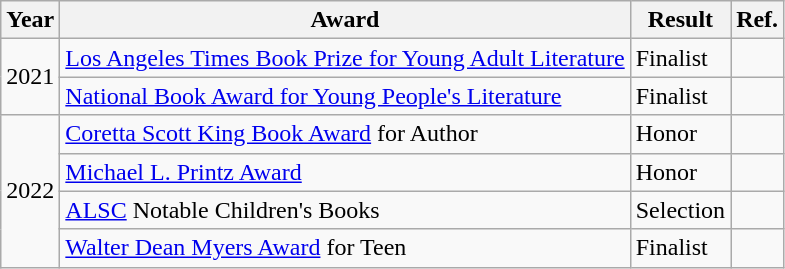<table class="wikitable">
<tr>
<th>Year</th>
<th>Award</th>
<th>Result</th>
<th>Ref.</th>
</tr>
<tr>
<td rowspan="2">2021</td>
<td><a href='#'>Los Angeles Times Book Prize for Young Adult Literature</a></td>
<td>Finalist</td>
<td></td>
</tr>
<tr>
<td><a href='#'>National Book Award for Young People's Literature</a></td>
<td>Finalist</td>
<td></td>
</tr>
<tr>
<td rowspan="4">2022</td>
<td><a href='#'>Coretta Scott King Book Award</a> for Author</td>
<td>Honor</td>
<td></td>
</tr>
<tr>
<td><a href='#'>Michael L. Printz Award</a></td>
<td>Honor</td>
<td></td>
</tr>
<tr>
<td><a href='#'>ALSC</a> Notable Children's Books</td>
<td>Selection</td>
<td></td>
</tr>
<tr>
<td><a href='#'>Walter Dean Myers Award</a> for Teen</td>
<td>Finalist</td>
<td></td>
</tr>
</table>
